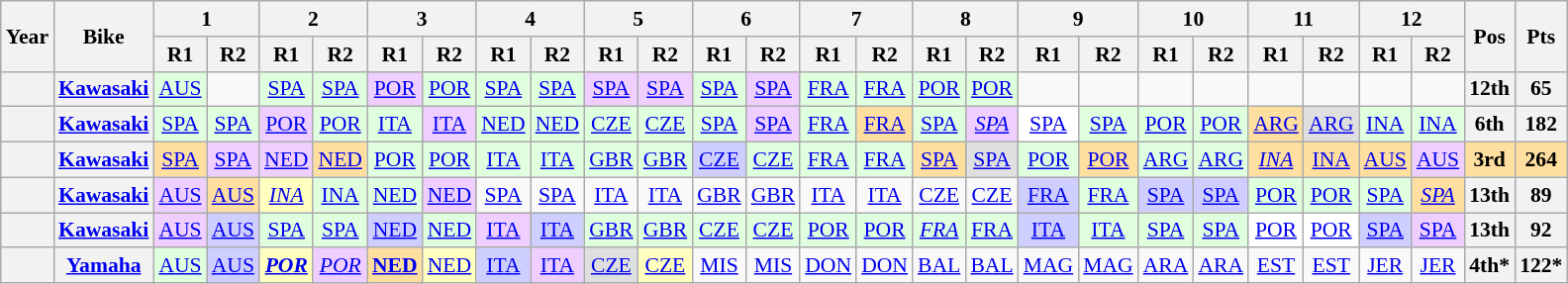<table class="wikitable" style="text-align:center; font-size:90%;">
<tr>
<th rowspan="2">Year</th>
<th rowspan="2">Bike</th>
<th colspan="2">1</th>
<th colspan="2">2</th>
<th colspan="2">3</th>
<th colspan="2">4</th>
<th colspan="2">5</th>
<th colspan="2">6</th>
<th colspan="2">7</th>
<th colspan="2">8</th>
<th colspan="2">9</th>
<th colspan="2">10</th>
<th colspan="2">11</th>
<th colspan="2">12</th>
<th rowspan="2">Pos</th>
<th rowspan="2">Pts</th>
</tr>
<tr>
<th>R1</th>
<th>R2</th>
<th>R1</th>
<th>R2</th>
<th>R1</th>
<th>R2</th>
<th>R1</th>
<th>R2</th>
<th>R1</th>
<th>R2</th>
<th>R1</th>
<th>R2</th>
<th>R1</th>
<th>R2</th>
<th>R1</th>
<th>R2</th>
<th>R1</th>
<th>R2</th>
<th>R1</th>
<th>R2</th>
<th>R1</th>
<th>R2</th>
<th>R1</th>
<th>R2</th>
</tr>
<tr>
<th></th>
<th><a href='#'>Kawasaki</a></th>
<td style="background:#dfffdf;"><a href='#'>AUS</a><br></td>
<td></td>
<td style="background:#dfffdf;"><a href='#'>SPA</a><br></td>
<td style="background:#dfffdf;"><a href='#'>SPA</a><br></td>
<td style="background:#efcfff;"><a href='#'>POR</a><br></td>
<td style="background:#dfffdf;"><a href='#'>POR</a><br></td>
<td style="background:#dfffdf;"><a href='#'>SPA</a><br></td>
<td style="background:#dfffdf;"><a href='#'>SPA</a><br></td>
<td style="background:#efcfff;"><a href='#'>SPA</a><br></td>
<td style="background:#efcfff;"><a href='#'>SPA</a><br></td>
<td style="background:#dfffdf;"><a href='#'>SPA</a><br></td>
<td style="background:#efcfff;"><a href='#'>SPA</a><br></td>
<td style="background:#dfffdf;"><a href='#'>FRA</a><br></td>
<td style="background:#dfffdf;"><a href='#'>FRA</a><br></td>
<td style="background:#dfffdf;"><a href='#'>POR</a><br></td>
<td style="background:#dfffdf;"><a href='#'>POR</a><br></td>
<td></td>
<td></td>
<td></td>
<td></td>
<td></td>
<td></td>
<td></td>
<td></td>
<th>12th</th>
<th>65</th>
</tr>
<tr>
<th></th>
<th><a href='#'>Kawasaki</a></th>
<td style="background:#dfffdf;"><a href='#'>SPA</a><br></td>
<td style="background:#dfffdf;"><a href='#'>SPA</a><br></td>
<td style="background:#efcfff;"><a href='#'>POR</a><br></td>
<td style="background:#dfffdf;"><a href='#'>POR</a><br></td>
<td style="background:#dfffdf;"><a href='#'>ITA</a><br></td>
<td style="background:#efcfff;"><a href='#'>ITA</a><br></td>
<td style="background:#dfffdf;"><a href='#'>NED</a><br></td>
<td style="background:#dfffdf;"><a href='#'>NED</a><br></td>
<td style="background:#dfffdf;"><a href='#'>CZE</a><br></td>
<td style="background:#dfffdf;"><a href='#'>CZE</a><br></td>
<td style="background:#dfffdf;"><a href='#'>SPA</a><br></td>
<td style="background:#efcfff;"><a href='#'>SPA</a><br></td>
<td style="background:#dfffdf;"><a href='#'>FRA</a><br></td>
<td style="background:#ffdf9f;"><a href='#'>FRA</a><br></td>
<td style="background:#dfffdf;"><a href='#'>SPA</a><br></td>
<td style="background:#efcfff;"><em><a href='#'>SPA</a></em><br></td>
<td style="background:#ffffff;"><a href='#'>SPA</a><br></td>
<td style="background:#dfffdf;"><a href='#'>SPA</a><br></td>
<td style="background:#dfffdf;"><a href='#'>POR</a><br></td>
<td style="background:#dfffdf;"><a href='#'>POR</a><br></td>
<td style="background:#ffdf9f;"><a href='#'>ARG</a><br></td>
<td style="background:#dfdfdf;"><a href='#'>ARG</a><br></td>
<td style="background:#dfffdf;"><a href='#'>INA</a><br></td>
<td style="background:#dfffdf;"><a href='#'>INA</a><br></td>
<th>6th</th>
<th>182</th>
</tr>
<tr>
<th></th>
<th><a href='#'>Kawasaki</a></th>
<td style="background:#ffdf9f;"><a href='#'>SPA</a><br></td>
<td style="background:#efcfff;"><a href='#'>SPA</a><br></td>
<td style="background:#efcfff;"><a href='#'>NED</a><br></td>
<td style="background:#ffdf9f;"><a href='#'>NED</a><br></td>
<td style="background:#dfffdf;"><a href='#'>POR</a><br></td>
<td style="background:#dfffdf;"><a href='#'>POR</a><br></td>
<td style="background:#dfffdf;"><a href='#'>ITA</a><br></td>
<td style="background:#dfffdf;"><a href='#'>ITA</a><br></td>
<td style="background:#dfffdf;"><a href='#'>GBR</a><br></td>
<td style="background:#dfffdf;"><a href='#'>GBR</a><br></td>
<td style="background:#cfcfff;"><a href='#'>CZE</a><br></td>
<td style="background:#dfffdf;"><a href='#'>CZE</a><br></td>
<td style="background:#dfffdf;"><a href='#'>FRA</a><br></td>
<td style="background:#dfffdf;"><a href='#'>FRA</a><br></td>
<td style="background:#ffdf9f;"><a href='#'>SPA</a><br></td>
<td style="background:#dfdfdf;"><a href='#'>SPA</a><br></td>
<td style="background:#dfffdf;"><a href='#'>POR</a><br></td>
<td style="background:#ffdf9f;"><a href='#'>POR</a><br></td>
<td style="background:#dfffdf;"><a href='#'>ARG</a><br></td>
<td style="background:#dfffdf;"><a href='#'>ARG</a><br></td>
<td style="background:#ffdf9f;"><em><a href='#'>INA</a></em><br></td>
<td style="background:#ffdf9f;"><a href='#'>INA</a><br></td>
<td style="background:#ffdf9f;"><a href='#'>AUS</a><br></td>
<td style="background:#efcfff;"><a href='#'>AUS</a><br></td>
<th style="background:#ffdf9f;">3rd</th>
<th style="background:#ffdf9f;">264</th>
</tr>
<tr>
<th></th>
<th><a href='#'>Kawasaki</a></th>
<td style="background:#efcfff;"><a href='#'>AUS</a><br></td>
<td style="background:#ffdf9f;"><a href='#'>AUS</a><br></td>
<td style="background:#ffffbf;"><em><a href='#'>INA</a></em><br></td>
<td style="background:#dfffdf;"><a href='#'>INA</a><br></td>
<td style="background:#dfffdf;"><a href='#'>NED</a><br></td>
<td style="background:#efcfff;"><a href='#'>NED</a><br></td>
<td><a href='#'>SPA</a></td>
<td><a href='#'>SPA</a></td>
<td><a href='#'>ITA</a></td>
<td><a href='#'>ITA</a></td>
<td><a href='#'>GBR</a></td>
<td><a href='#'>GBR</a></td>
<td><a href='#'>ITA</a></td>
<td><a href='#'>ITA</a></td>
<td><a href='#'>CZE</a></td>
<td><a href='#'>CZE</a></td>
<td style="background:#cfcfff;"><a href='#'>FRA</a><br></td>
<td style="background:#dfffdf;"><a href='#'>FRA</a><br></td>
<td style="background:#cfcfff;"><a href='#'>SPA</a><br></td>
<td style="background:#cfcfff;"><a href='#'>SPA</a><br></td>
<td style="background:#dfffdf;"><a href='#'>POR</a><br></td>
<td style="background:#dfffdf;"><a href='#'>POR</a><br></td>
<td style="background:#dfffdf;"><a href='#'>SPA</a><br></td>
<td style="background:#ffdf9f;"><em><a href='#'>SPA</a></em><br></td>
<th>13th</th>
<th>89</th>
</tr>
<tr>
<th></th>
<th><a href='#'>Kawasaki</a></th>
<td style="background:#efcfff;"><a href='#'>AUS</a><br></td>
<td style="background:#cfcfff;"><a href='#'>AUS</a><br></td>
<td style="background:#dfffdf;"><a href='#'>SPA</a><br></td>
<td style="background:#dfffdf;"><a href='#'>SPA</a><br></td>
<td style="background:#cfcfff;"><a href='#'>NED</a><br></td>
<td style="background:#dfffdf;"><a href='#'>NED</a><br></td>
<td style="background:#efcfff;"><a href='#'>ITA</a><br></td>
<td style="background:#cfcfff;"><a href='#'>ITA</a><br></td>
<td style="background:#dfffdf;"><a href='#'>GBR</a><br></td>
<td style="background:#dfffdf;"><a href='#'>GBR</a><br></td>
<td style="background:#dfffdf;"><a href='#'>CZE</a><br></td>
<td style="background:#dfffdf;"><a href='#'>CZE</a><br></td>
<td style="background:#dfffdf;"><a href='#'>POR</a><br></td>
<td style="background:#dfffdf;"><a href='#'>POR</a><br></td>
<td style="background:#dfffdf;"><em><a href='#'>FRA</a></em><br></td>
<td style="background:#dfffdf;"><a href='#'>FRA</a><br></td>
<td style="background:#cfcfff;"><a href='#'>ITA</a><br></td>
<td style="background:#dfffdf;"><a href='#'>ITA</a><br></td>
<td style="background:#dfffdf;"><a href='#'>SPA</a><br></td>
<td style="background:#dfffdf;"><a href='#'>SPA</a><br></td>
<td style="background:#ffffff;"><a href='#'>POR</a><br></td>
<td style="background:#ffffff;"><a href='#'>POR</a><br></td>
<td style="background:#cfcfff;"><a href='#'>SPA</a><br></td>
<td style="background:#efcfff;"><a href='#'>SPA</a><br></td>
<th>13th</th>
<th>92</th>
</tr>
<tr>
<th></th>
<th><a href='#'>Yamaha</a></th>
<td style="background:#DFFFDF;"><a href='#'>AUS</a><br></td>
<td style="background:#CFCFFF;"><a href='#'>AUS</a><br></td>
<td style="background:#FFFFBF;"><strong><em><a href='#'>POR</a></em></strong><br></td>
<td style="background:#EFCFFF;"><em><a href='#'>POR</a></em><br></td>
<td style="background:#FFDF9F;"><strong><a href='#'>NED</a></strong><br></td>
<td style="background:#FFFFBF;"><a href='#'>NED</a><br></td>
<td style="background:#CFCFFF;"><a href='#'>ITA</a><br></td>
<td style="background:#EFCFFF;"><a href='#'>ITA</a><br></td>
<td style="background:#DFDFDF;"><a href='#'>CZE</a><br></td>
<td style="background:#FFFFBF;"><a href='#'>CZE</a><br></td>
<td style="background:#;"><a href='#'>MIS</a><br></td>
<td style="background:#;"><a href='#'>MIS</a><br></td>
<td style="background:#;"><a href='#'>DON</a><br></td>
<td style="background:#;"><a href='#'>DON</a><br></td>
<td style="background:#;"><a href='#'>BAL</a><br></td>
<td style="background:#;"><a href='#'>BAL</a><br></td>
<td style="background:#;"><a href='#'>MAG</a><br></td>
<td style="background:#;"><a href='#'>MAG</a><br></td>
<td style="background:#;"><a href='#'>ARA</a><br></td>
<td style="background:#;"><a href='#'>ARA</a><br></td>
<td style="background:#;"><a href='#'>EST</a><br></td>
<td style="background:#;"><a href='#'>EST</a><br></td>
<td style="background:#;"><a href='#'>JER</a><br></td>
<td style="background:#;"><a href='#'>JER</a><br></td>
<th>4th*</th>
<th>122*</th>
</tr>
</table>
